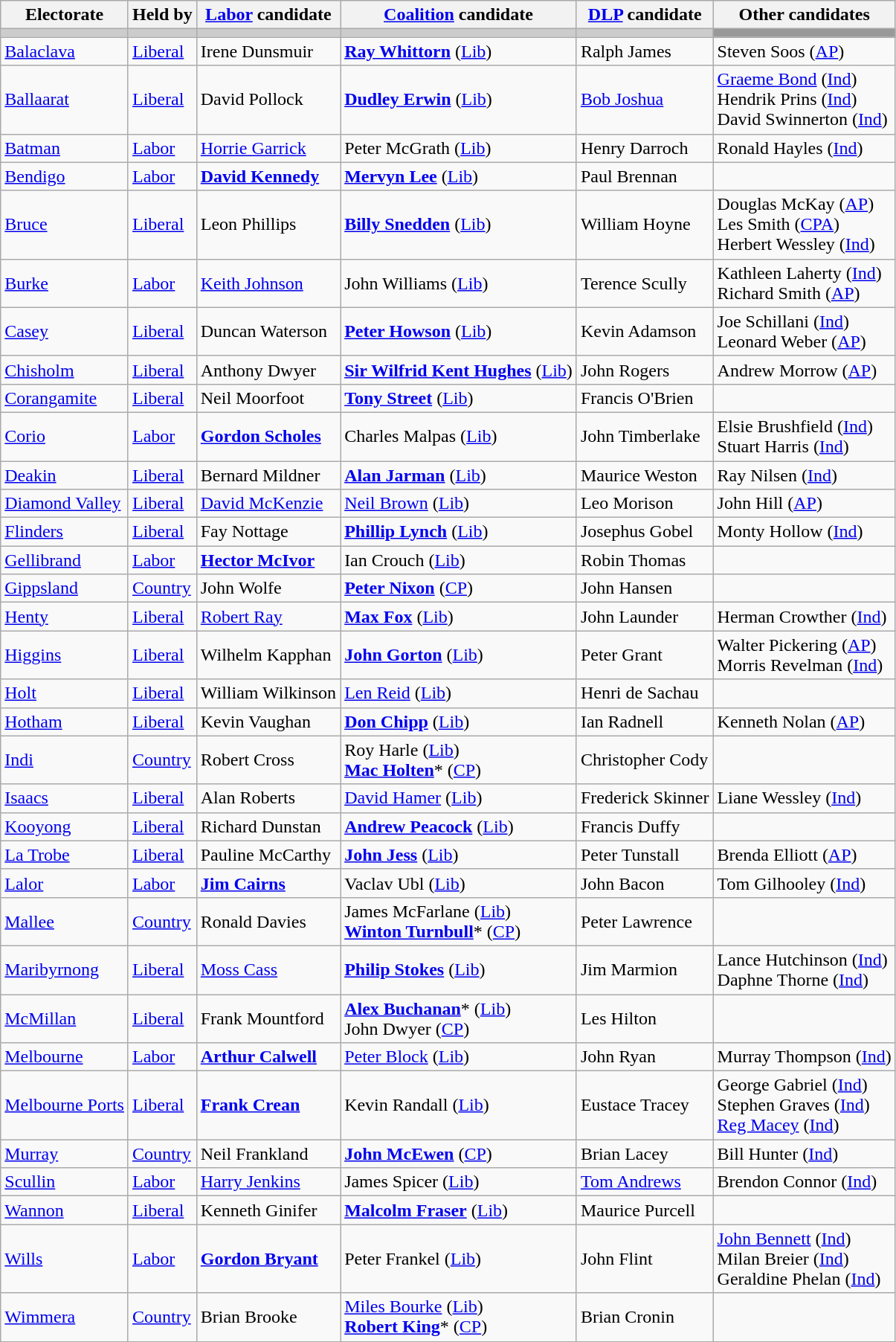<table class="wikitable">
<tr>
<th>Electorate</th>
<th>Held by</th>
<th><a href='#'>Labor</a> candidate</th>
<th><a href='#'>Coalition</a> candidate</th>
<th><a href='#'>DLP</a> candidate</th>
<th>Other candidates</th>
</tr>
<tr bgcolor="#cccccc">
<td></td>
<td></td>
<td></td>
<td></td>
<td></td>
<td bgcolor="#999999"></td>
</tr>
<tr>
<td><a href='#'>Balaclava</a></td>
<td><a href='#'>Liberal</a></td>
<td>Irene Dunsmuir</td>
<td><strong><a href='#'>Ray Whittorn</a></strong> (<a href='#'>Lib</a>)</td>
<td>Ralph James</td>
<td>Steven Soos (<a href='#'>AP</a>)</td>
</tr>
<tr>
<td><a href='#'>Ballaarat</a></td>
<td><a href='#'>Liberal</a></td>
<td>David Pollock</td>
<td><strong><a href='#'>Dudley Erwin</a></strong> (<a href='#'>Lib</a>)</td>
<td><a href='#'>Bob Joshua</a></td>
<td><a href='#'>Graeme Bond</a> (<a href='#'>Ind</a>)<br>Hendrik Prins (<a href='#'>Ind</a>)<br>David Swinnerton (<a href='#'>Ind</a>)</td>
</tr>
<tr>
<td><a href='#'>Batman</a></td>
<td><a href='#'>Labor</a></td>
<td><a href='#'>Horrie Garrick</a></td>
<td>Peter McGrath (<a href='#'>Lib</a>)</td>
<td>Henry Darroch</td>
<td>Ronald Hayles (<a href='#'>Ind</a>)</td>
</tr>
<tr>
<td><a href='#'>Bendigo</a></td>
<td><a href='#'>Labor</a></td>
<td><strong><a href='#'>David Kennedy</a></strong></td>
<td><strong><a href='#'>Mervyn Lee</a></strong> (<a href='#'>Lib</a>)</td>
<td>Paul Brennan</td>
<td></td>
</tr>
<tr>
<td><a href='#'>Bruce</a></td>
<td><a href='#'>Liberal</a></td>
<td>Leon Phillips</td>
<td><strong><a href='#'>Billy Snedden</a></strong> (<a href='#'>Lib</a>)</td>
<td>William Hoyne</td>
<td>Douglas McKay (<a href='#'>AP</a>)<br>Les Smith (<a href='#'>CPA</a>)<br>Herbert Wessley (<a href='#'>Ind</a>)</td>
</tr>
<tr>
<td><a href='#'>Burke</a></td>
<td><a href='#'>Labor</a></td>
<td><a href='#'>Keith Johnson</a></td>
<td>John Williams (<a href='#'>Lib</a>)</td>
<td>Terence Scully</td>
<td>Kathleen Laherty (<a href='#'>Ind</a>)<br>Richard Smith (<a href='#'>AP</a>)</td>
</tr>
<tr>
<td><a href='#'>Casey</a></td>
<td><a href='#'>Liberal</a></td>
<td>Duncan Waterson</td>
<td><strong><a href='#'>Peter Howson</a></strong> (<a href='#'>Lib</a>)</td>
<td>Kevin Adamson</td>
<td>Joe Schillani (<a href='#'>Ind</a>)<br>Leonard Weber (<a href='#'>AP</a>)</td>
</tr>
<tr>
<td><a href='#'>Chisholm</a></td>
<td><a href='#'>Liberal</a></td>
<td>Anthony Dwyer</td>
<td><strong><a href='#'>Sir Wilfrid Kent Hughes</a></strong> (<a href='#'>Lib</a>)</td>
<td>John Rogers</td>
<td>Andrew Morrow (<a href='#'>AP</a>)</td>
</tr>
<tr>
<td><a href='#'>Corangamite</a></td>
<td><a href='#'>Liberal</a></td>
<td>Neil Moorfoot</td>
<td><strong><a href='#'>Tony Street</a></strong> (<a href='#'>Lib</a>)</td>
<td>Francis O'Brien</td>
<td></td>
</tr>
<tr>
<td><a href='#'>Corio</a></td>
<td><a href='#'>Labor</a></td>
<td><strong><a href='#'>Gordon Scholes</a></strong></td>
<td>Charles Malpas (<a href='#'>Lib</a>)</td>
<td>John Timberlake</td>
<td>Elsie Brushfield (<a href='#'>Ind</a>)<br>Stuart Harris (<a href='#'>Ind</a>)</td>
</tr>
<tr>
<td><a href='#'>Deakin</a></td>
<td><a href='#'>Liberal</a></td>
<td>Bernard Mildner</td>
<td><strong><a href='#'>Alan Jarman</a></strong> (<a href='#'>Lib</a>)</td>
<td>Maurice Weston</td>
<td>Ray Nilsen (<a href='#'>Ind</a>)</td>
</tr>
<tr>
<td><a href='#'>Diamond Valley</a></td>
<td><a href='#'>Liberal</a></td>
<td><a href='#'>David McKenzie</a></td>
<td><a href='#'>Neil Brown</a> (<a href='#'>Lib</a>)</td>
<td>Leo Morison</td>
<td>John Hill (<a href='#'>AP</a>)</td>
</tr>
<tr>
<td><a href='#'>Flinders</a></td>
<td><a href='#'>Liberal</a></td>
<td>Fay Nottage</td>
<td><strong><a href='#'>Phillip Lynch</a></strong> (<a href='#'>Lib</a>)</td>
<td>Josephus Gobel</td>
<td>Monty Hollow (<a href='#'>Ind</a>)</td>
</tr>
<tr>
<td><a href='#'>Gellibrand</a></td>
<td><a href='#'>Labor</a></td>
<td><strong><a href='#'>Hector McIvor</a></strong></td>
<td>Ian Crouch (<a href='#'>Lib</a>)</td>
<td>Robin Thomas</td>
<td></td>
</tr>
<tr>
<td><a href='#'>Gippsland</a></td>
<td><a href='#'>Country</a></td>
<td>John Wolfe</td>
<td><strong><a href='#'>Peter Nixon</a></strong> (<a href='#'>CP</a>)</td>
<td>John Hansen</td>
<td></td>
</tr>
<tr>
<td><a href='#'>Henty</a></td>
<td><a href='#'>Liberal</a></td>
<td><a href='#'>Robert Ray</a></td>
<td><strong><a href='#'>Max Fox</a></strong> (<a href='#'>Lib</a>)</td>
<td>John Launder</td>
<td>Herman Crowther (<a href='#'>Ind</a>)</td>
</tr>
<tr>
<td><a href='#'>Higgins</a></td>
<td><a href='#'>Liberal</a></td>
<td>Wilhelm Kapphan</td>
<td><strong><a href='#'>John Gorton</a></strong> (<a href='#'>Lib</a>)</td>
<td>Peter Grant</td>
<td>Walter Pickering (<a href='#'>AP</a>)<br>Morris Revelman (<a href='#'>Ind</a>)</td>
</tr>
<tr>
<td><a href='#'>Holt</a></td>
<td><a href='#'>Liberal</a></td>
<td>William Wilkinson</td>
<td><a href='#'>Len Reid</a> (<a href='#'>Lib</a>)</td>
<td>Henri de Sachau</td>
<td></td>
</tr>
<tr>
<td><a href='#'>Hotham</a></td>
<td><a href='#'>Liberal</a></td>
<td>Kevin Vaughan</td>
<td><strong><a href='#'>Don Chipp</a></strong> (<a href='#'>Lib</a>)</td>
<td>Ian Radnell</td>
<td>Kenneth Nolan (<a href='#'>AP</a>)</td>
</tr>
<tr>
<td><a href='#'>Indi</a></td>
<td><a href='#'>Country</a></td>
<td>Robert Cross</td>
<td>Roy Harle (<a href='#'>Lib</a>)<br><strong><a href='#'>Mac Holten</a></strong>* (<a href='#'>CP</a>)</td>
<td>Christopher Cody</td>
<td></td>
</tr>
<tr>
<td><a href='#'>Isaacs</a></td>
<td><a href='#'>Liberal</a></td>
<td>Alan Roberts</td>
<td><a href='#'>David Hamer</a> (<a href='#'>Lib</a>)</td>
<td>Frederick Skinner</td>
<td>Liane Wessley (<a href='#'>Ind</a>)</td>
</tr>
<tr>
<td><a href='#'>Kooyong</a></td>
<td><a href='#'>Liberal</a></td>
<td>Richard Dunstan</td>
<td><strong><a href='#'>Andrew Peacock</a></strong> (<a href='#'>Lib</a>)</td>
<td>Francis Duffy</td>
<td></td>
</tr>
<tr>
<td><a href='#'>La Trobe</a></td>
<td><a href='#'>Liberal</a></td>
<td>Pauline McCarthy</td>
<td><strong><a href='#'>John Jess</a></strong> (<a href='#'>Lib</a>)</td>
<td>Peter Tunstall</td>
<td>Brenda Elliott (<a href='#'>AP</a>)</td>
</tr>
<tr>
<td><a href='#'>Lalor</a></td>
<td><a href='#'>Labor</a></td>
<td><strong><a href='#'>Jim Cairns</a></strong></td>
<td>Vaclav Ubl (<a href='#'>Lib</a>)</td>
<td>John Bacon</td>
<td>Tom Gilhooley (<a href='#'>Ind</a>)</td>
</tr>
<tr>
<td><a href='#'>Mallee</a></td>
<td><a href='#'>Country</a></td>
<td>Ronald Davies</td>
<td>James McFarlane (<a href='#'>Lib</a>)<br><strong><a href='#'>Winton Turnbull</a></strong>* (<a href='#'>CP</a>)</td>
<td>Peter Lawrence</td>
<td></td>
</tr>
<tr>
<td><a href='#'>Maribyrnong</a></td>
<td><a href='#'>Liberal</a></td>
<td><a href='#'>Moss Cass</a></td>
<td><strong><a href='#'>Philip Stokes</a></strong> (<a href='#'>Lib</a>)</td>
<td>Jim Marmion</td>
<td>Lance Hutchinson (<a href='#'>Ind</a>)<br>Daphne Thorne (<a href='#'>Ind</a>)</td>
</tr>
<tr>
<td><a href='#'>McMillan</a></td>
<td><a href='#'>Liberal</a></td>
<td>Frank Mountford</td>
<td><strong><a href='#'>Alex Buchanan</a></strong>* (<a href='#'>Lib</a>)<br>John Dwyer (<a href='#'>CP</a>)</td>
<td>Les Hilton</td>
<td></td>
</tr>
<tr>
<td><a href='#'>Melbourne</a></td>
<td><a href='#'>Labor</a></td>
<td><strong><a href='#'>Arthur Calwell</a></strong></td>
<td><a href='#'>Peter Block</a> (<a href='#'>Lib</a>)</td>
<td>John Ryan</td>
<td>Murray Thompson (<a href='#'>Ind</a>)</td>
</tr>
<tr>
<td><a href='#'>Melbourne Ports</a></td>
<td><a href='#'>Liberal</a></td>
<td><strong><a href='#'>Frank Crean</a></strong></td>
<td>Kevin Randall (<a href='#'>Lib</a>)</td>
<td>Eustace Tracey</td>
<td>George Gabriel (<a href='#'>Ind</a>)<br>Stephen Graves (<a href='#'>Ind</a>)<br><a href='#'>Reg Macey</a> (<a href='#'>Ind</a>)</td>
</tr>
<tr>
<td><a href='#'>Murray</a></td>
<td><a href='#'>Country</a></td>
<td>Neil Frankland</td>
<td><strong><a href='#'>John McEwen</a></strong> (<a href='#'>CP</a>)</td>
<td>Brian Lacey</td>
<td>Bill Hunter (<a href='#'>Ind</a>)</td>
</tr>
<tr>
<td><a href='#'>Scullin</a></td>
<td><a href='#'>Labor</a></td>
<td><a href='#'>Harry Jenkins</a></td>
<td>James Spicer (<a href='#'>Lib</a>)</td>
<td><a href='#'>Tom Andrews</a></td>
<td>Brendon Connor (<a href='#'>Ind</a>)</td>
</tr>
<tr>
<td><a href='#'>Wannon</a></td>
<td><a href='#'>Liberal</a></td>
<td>Kenneth Ginifer</td>
<td><strong><a href='#'>Malcolm Fraser</a></strong> (<a href='#'>Lib</a>)</td>
<td>Maurice Purcell</td>
<td></td>
</tr>
<tr>
<td><a href='#'>Wills</a></td>
<td><a href='#'>Labor</a></td>
<td><strong><a href='#'>Gordon Bryant</a></strong></td>
<td>Peter Frankel (<a href='#'>Lib</a>)</td>
<td>John Flint</td>
<td><a href='#'>John Bennett</a> (<a href='#'>Ind</a>)<br>Milan Breier (<a href='#'>Ind</a>)<br>Geraldine Phelan (<a href='#'>Ind</a>)</td>
</tr>
<tr>
<td><a href='#'>Wimmera</a></td>
<td><a href='#'>Country</a></td>
<td>Brian Brooke</td>
<td><a href='#'>Miles Bourke</a> (<a href='#'>Lib</a>)<br><strong><a href='#'>Robert King</a></strong>* (<a href='#'>CP</a>)</td>
<td>Brian Cronin</td>
<td></td>
</tr>
</table>
